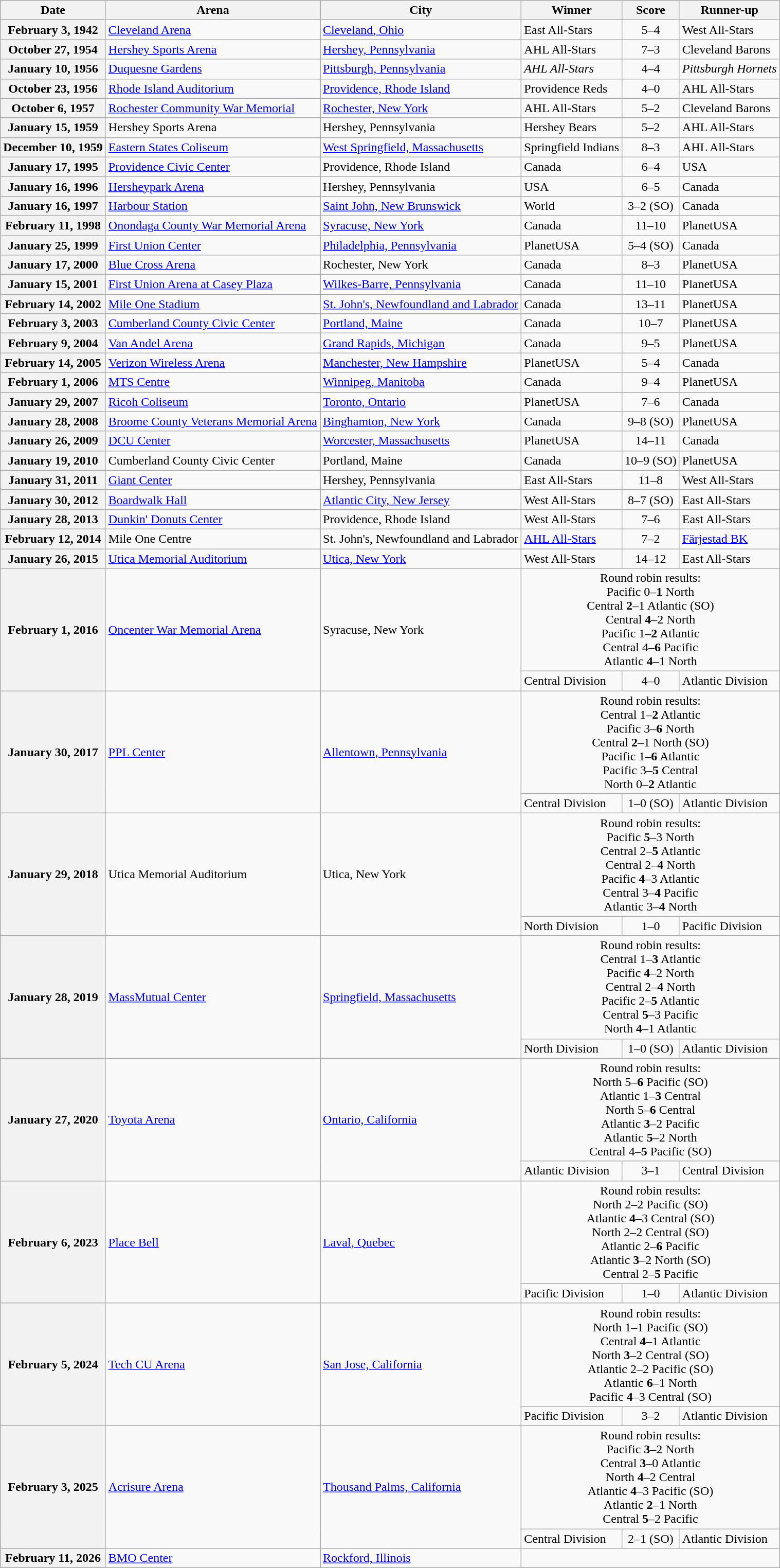<table class="wikitable plainrowheaders">
<tr>
<th scope="col">Date</th>
<th scope="col">Arena</th>
<th scope="col">City</th>
<th scope="col">Winner</th>
<th scope="col">Score</th>
<th scope="col">Runner-up</th>
</tr>
<tr>
<th scope="row">February 3, 1942</th>
<td><a href='#'>Cleveland Arena</a></td>
<td><a href='#'>Cleveland, Ohio</a></td>
<td>East All-Stars</td>
<td align="center">5–4</td>
<td>West All-Stars</td>
</tr>
<tr>
<th scope="row">October 27, 1954</th>
<td><a href='#'>Hershey Sports Arena</a></td>
<td><a href='#'>Hershey, Pennsylvania</a></td>
<td>AHL All-Stars</td>
<td align="center">7–3</td>
<td>Cleveland Barons</td>
</tr>
<tr>
<th scope="row">January 10, 1956</th>
<td><a href='#'>Duquesne Gardens</a></td>
<td><a href='#'>Pittsburgh, Pennsylvania</a></td>
<td><em>AHL All-Stars</em></td>
<td align="center">4–4</td>
<td><em>Pittsburgh Hornets</em></td>
</tr>
<tr>
<th scope="row">October 23, 1956</th>
<td><a href='#'>Rhode Island Auditorium</a></td>
<td><a href='#'>Providence, Rhode Island</a></td>
<td>Providence Reds</td>
<td align="center">4–0</td>
<td>AHL All-Stars</td>
</tr>
<tr>
<th scope="row">October 6, 1957</th>
<td><a href='#'>Rochester Community War Memorial</a></td>
<td><a href='#'>Rochester, New York</a></td>
<td>AHL All-Stars</td>
<td align="center">5–2</td>
<td>Cleveland Barons</td>
</tr>
<tr>
<th scope="row">January 15, 1959</th>
<td>Hershey Sports Arena</td>
<td>Hershey, Pennsylvania</td>
<td>Hershey Bears</td>
<td align="center">5–2</td>
<td>AHL All-Stars</td>
</tr>
<tr>
<th scope="row">December 10, 1959</th>
<td><a href='#'>Eastern States Coliseum</a></td>
<td><a href='#'>West Springfield, Massachusetts</a></td>
<td>Springfield Indians</td>
<td align="center">8–3</td>
<td>AHL All-Stars</td>
</tr>
<tr>
<th scope="row">January 17, 1995</th>
<td><a href='#'>Providence Civic Center</a></td>
<td>Providence, Rhode Island</td>
<td>Canada</td>
<td align="center">6–4</td>
<td>USA</td>
</tr>
<tr>
<th scope="row">January 16, 1996</th>
<td><a href='#'>Hersheypark Arena</a></td>
<td>Hershey, Pennsylvania</td>
<td>USA</td>
<td align="center">6–5</td>
<td>Canada</td>
</tr>
<tr>
<th scope="row">January 16, 1997</th>
<td><a href='#'>Harbour Station</a></td>
<td><a href='#'>Saint John, New Brunswick</a></td>
<td>World</td>
<td align="center">3–2 (SO)</td>
<td>Canada</td>
</tr>
<tr>
<th scope="row">February 11, 1998</th>
<td><a href='#'>Onondaga County War Memorial Arena</a></td>
<td><a href='#'>Syracuse, New York</a></td>
<td>Canada</td>
<td align="center">11–10</td>
<td>PlanetUSA</td>
</tr>
<tr>
<th scope="row">January 25, 1999</th>
<td><a href='#'>First Union Center</a></td>
<td><a href='#'>Philadelphia, Pennsylvania</a></td>
<td>PlanetUSA</td>
<td align="center">5–4 (SO)</td>
<td>Canada</td>
</tr>
<tr>
<th scope="row">January 17, 2000</th>
<td><a href='#'>Blue Cross Arena</a></td>
<td>Rochester, New York</td>
<td>Canada</td>
<td align="center">8–3</td>
<td>PlanetUSA</td>
</tr>
<tr>
<th scope="row">January 15, 2001</th>
<td><a href='#'>First Union Arena at Casey Plaza</a></td>
<td><a href='#'>Wilkes-Barre, Pennsylvania</a></td>
<td>Canada</td>
<td align="center">11–10</td>
<td>PlanetUSA</td>
</tr>
<tr>
<th scope="row">February 14, 2002</th>
<td><a href='#'>Mile One Stadium</a></td>
<td><a href='#'>St. John's, Newfoundland and Labrador</a></td>
<td>Canada</td>
<td align="center">13–11</td>
<td>PlanetUSA</td>
</tr>
<tr>
<th scope="row">February 3, 2003</th>
<td><a href='#'>Cumberland County Civic Center</a></td>
<td><a href='#'>Portland, Maine</a></td>
<td>Canada</td>
<td align="center">10–7</td>
<td>PlanetUSA</td>
</tr>
<tr>
<th scope="row">February 9, 2004</th>
<td><a href='#'>Van Andel Arena</a></td>
<td><a href='#'>Grand Rapids, Michigan</a></td>
<td>Canada</td>
<td align="center">9–5</td>
<td>PlanetUSA</td>
</tr>
<tr>
<th scope="row">February 14, 2005</th>
<td><a href='#'>Verizon Wireless Arena</a></td>
<td><a href='#'>Manchester, New Hampshire</a></td>
<td>PlanetUSA</td>
<td align="center">5–4</td>
<td>Canada</td>
</tr>
<tr>
<th scope="row">February 1, 2006</th>
<td><a href='#'>MTS Centre</a></td>
<td><a href='#'>Winnipeg, Manitoba</a></td>
<td>Canada</td>
<td align="center">9–4</td>
<td>PlanetUSA</td>
</tr>
<tr>
<th scope="row">January 29, 2007</th>
<td><a href='#'>Ricoh Coliseum</a></td>
<td><a href='#'>Toronto, Ontario</a></td>
<td>PlanetUSA</td>
<td align="center">7–6</td>
<td>Canada</td>
</tr>
<tr>
<th scope="row">January 28, 2008</th>
<td><a href='#'>Broome County Veterans Memorial Arena</a></td>
<td><a href='#'>Binghamton, New York</a></td>
<td>Canada</td>
<td align="center">9–8 (SO)</td>
<td>PlanetUSA</td>
</tr>
<tr>
<th scope="row">January 26, 2009</th>
<td><a href='#'>DCU Center</a></td>
<td><a href='#'>Worcester, Massachusetts</a></td>
<td>PlanetUSA</td>
<td align="center">14–11</td>
<td>Canada</td>
</tr>
<tr>
<th scope="row">January 19, 2010</th>
<td>Cumberland County Civic Center</td>
<td>Portland, Maine</td>
<td>Canada</td>
<td align="center">10–9 (SO)</td>
<td>PlanetUSA</td>
</tr>
<tr>
<th scope="row">January 31, 2011</th>
<td><a href='#'>Giant Center</a></td>
<td>Hershey, Pennsylvania</td>
<td>East All-Stars</td>
<td align="center">11–8</td>
<td>West All-Stars</td>
</tr>
<tr>
<th scope="row">January 30, 2012</th>
<td><a href='#'>Boardwalk Hall</a></td>
<td><a href='#'>Atlantic City, New Jersey</a></td>
<td>West All-Stars</td>
<td align="center">8–7 (SO)</td>
<td>East All-Stars</td>
</tr>
<tr>
<th scope="row">January 28, 2013</th>
<td><a href='#'>Dunkin' Donuts Center</a></td>
<td>Providence, Rhode Island</td>
<td>West All-Stars</td>
<td align="center">7–6</td>
<td>East All-Stars</td>
</tr>
<tr>
<th scope="row">February 12, 2014</th>
<td>Mile One Centre</td>
<td>St. John's, Newfoundland and Labrador</td>
<td><a href='#'>AHL All-Stars</a></td>
<td align="center">7–2</td>
<td><a href='#'>Färjestad BK</a></td>
</tr>
<tr>
<th scope="row">January 26, 2015</th>
<td><a href='#'>Utica Memorial Auditorium</a></td>
<td><a href='#'>Utica, New York</a></td>
<td>West All-Stars</td>
<td align="center">14–12</td>
<td>East All-Stars</td>
</tr>
<tr>
<th scope="row" rowspan="2">February 1, 2016</th>
<td rowspan="2"><a href='#'>Oncenter War Memorial Arena</a></td>
<td rowspan="2">Syracuse, New York</td>
<td colspan="3" align=center>Round robin results: <br> Pacific 0–<strong>1</strong> North <br> Central <strong>2</strong>–1 Atlantic (SO)<br> Central <strong>4</strong>–2 North <br>Pacific 1–<strong>2</strong> Atlantic <br> Central 4–<strong>6</strong> Pacific <br>Atlantic <strong>4</strong>–1 North</td>
</tr>
<tr>
<td>Central Division</td>
<td align="center">4–0</td>
<td>Atlantic Division</td>
</tr>
<tr>
<th scope="row" rowspan="2">January 30, 2017</th>
<td rowspan="2"><a href='#'>PPL Center</a></td>
<td rowspan="2"><a href='#'>Allentown, Pennsylvania</a></td>
<td colspan="3" align=center>Round robin results: <br> Central 1–<strong>2</strong> Atlantic <br> Pacific 3–<strong>6</strong> North <br> Central <strong>2</strong>–1 North (SO)<br>Pacific 1–<strong>6</strong> Atlantic <br> Pacific 3–<strong>5</strong> Central <br> North 0–<strong>2</strong> Atlantic</td>
</tr>
<tr>
<td>Central Division</td>
<td align="center">1–0 (SO)</td>
<td>Atlantic Division</td>
</tr>
<tr>
<th scope="row" rowspan="2">January 29, 2018</th>
<td rowspan="2">Utica Memorial Auditorium</td>
<td rowspan="2">Utica, New York</td>
<td colspan="3" align=center>Round robin results: <br>Pacific <strong>5</strong>–3 North<br>Central 2–<strong>5</strong> Atlantic <br> Central 2–<strong>4</strong> North<br>Pacific <strong>4</strong>–3 Atlantic<br>Central 3–<strong>4</strong> Pacific<br>Atlantic 3–<strong>4</strong> North</td>
</tr>
<tr>
<td>North Division</td>
<td align="center">1–0</td>
<td>Pacific Division</td>
</tr>
<tr>
<th scope="row" rowspan="2">January 28, 2019</th>
<td rowspan="2"><a href='#'>MassMutual Center</a></td>
<td rowspan="2"><a href='#'>Springfield, Massachusetts</a></td>
<td align=center colspan="3">Round robin results:<br>Central 1–<strong>3</strong> Atlantic<br>Pacific <strong>4</strong>–2 North<br>Central 2–<strong>4</strong> North<br>Pacific 2–<strong>5</strong> Atlantic<br>Central <strong>5</strong>–3 Pacific <br>North <strong>4</strong>–1 Atlantic</td>
</tr>
<tr>
<td>North Division</td>
<td align=center>1–0 (SO)</td>
<td>Atlantic Division</td>
</tr>
<tr>
<th scope="row" rowspan="2">January 27, 2020</th>
<td rowspan="2"><a href='#'>Toyota Arena</a></td>
<td rowspan="2"><a href='#'>Ontario, California</a></td>
<td align=center colspan="3">Round robin results:<br> North 5–<strong>6</strong> Pacific (SO)<br> Atlantic 1–<strong>3</strong> Central <br> North 5–<strong>6</strong> Central <br> Atlantic <strong>3</strong>–2 Pacific <br> Atlantic <strong>5</strong>–2 North <br> Central 4–<strong>5</strong> Pacific (SO)</td>
</tr>
<tr>
<td>Atlantic Division</td>
<td align=center>3–1</td>
<td>Central Division</td>
</tr>
<tr>
<th scope="row" rowspan="2">February 6, 2023</th>
<td rowspan="2"><a href='#'>Place Bell</a></td>
<td rowspan="2"><a href='#'>Laval, Quebec</a></td>
<td align=center colspan=3>Round robin results:<br> North 2–2 Pacific (SO)<br> Atlantic <strong>4</strong>–3 Central (SO)<br> North 2–2 Central (SO)<br> Atlantic 2–<strong>6</strong> Pacific <br> Atlantic <strong>3</strong>–2 North (SO)<br>Central 2–<strong>5</strong> Pacific</td>
</tr>
<tr>
<td>Pacific Division</td>
<td align=center>1–0</td>
<td>Atlantic Division</td>
</tr>
<tr>
<th scope="row" rowspan="2">February 5, 2024</th>
<td rowspan="2"><a href='#'>Tech CU Arena</a></td>
<td rowspan="2"><a href='#'>San Jose, California</a></td>
<td align=center colspan=3>Round robin results:<br> North 1–1 Pacific (SO)<br> Central <strong>4</strong>–1 Atlantic<br> North <strong>3</strong>–2 Central (SO)<br> Atlantic 2–2 Pacific (SO)<br> Atlantic <strong>6</strong>–1 North<br>Pacific <strong>4</strong>–3 Central (SO)</td>
</tr>
<tr>
<td>Pacific Division</td>
<td align=center>3–2</td>
<td>Atlantic Division</td>
</tr>
<tr>
<th scope="row" rowspan="2">February 3, 2025</th>
<td rowspan="2"><a href='#'>Acrisure Arena</a></td>
<td rowspan="2"><a href='#'>Thousand Palms, California</a></td>
<td align=center colspan=3>Round robin results:<br> Pacific <strong>3</strong>–2 North <br> Central <strong>3</strong>–0 Atlantic<br> North <strong>4</strong>–2  Central <br> Atlantic <strong>4</strong>–3 Pacific (SO)<br> Atlantic <strong>2</strong>–1 North<br>Central <strong>5</strong>–2 Pacific</td>
</tr>
<tr>
<td>Central Division</td>
<td align=center>2–1 (SO)</td>
<td>Atlantic Division</td>
</tr>
<tr>
<th scope="row" rowspan="2">February 11, 2026</th>
<td rowspan="2"><a href='#'>BMO Center</a></td>
<td rowspan="2"><a href='#'>Rockford, Illinois</a></td>
</tr>
</table>
